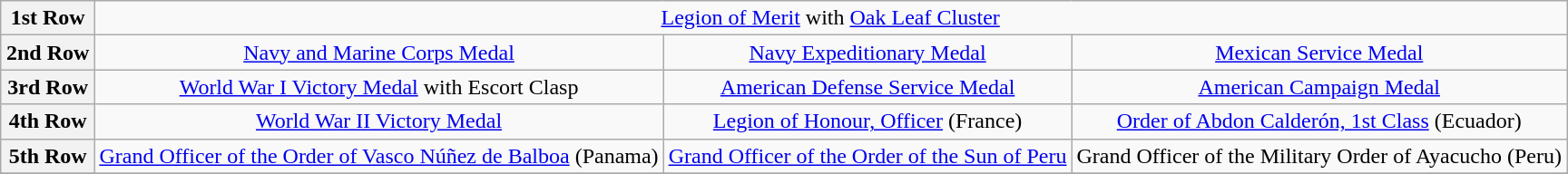<table class="wikitable" style="margin:1em auto; text-align:center;">
<tr>
<th>1st Row</th>
<td colspan="14"><a href='#'>Legion of Merit</a> with <a href='#'>Oak Leaf Cluster</a></td>
</tr>
<tr>
<th>2nd Row</th>
<td colspan="4"><a href='#'>Navy and Marine Corps Medal</a></td>
<td colspan="4"><a href='#'>Navy Expeditionary Medal</a></td>
<td colspan="4"><a href='#'>Mexican Service Medal</a></td>
</tr>
<tr>
<th>3rd Row</th>
<td colspan="4"><a href='#'>World War I Victory Medal</a> with Escort Clasp</td>
<td colspan="4"><a href='#'>American Defense Service Medal</a></td>
<td colspan="4"><a href='#'>American Campaign Medal</a></td>
</tr>
<tr>
<th>4th Row</th>
<td colspan="4"><a href='#'>World War II Victory Medal</a></td>
<td colspan="4"><a href='#'>Legion of Honour, Officer</a> (France)</td>
<td colspan="4"><a href='#'>Order of Abdon Calderón, 1st Class</a> (Ecuador)</td>
</tr>
<tr>
<th>5th Row</th>
<td colspan="4"><a href='#'>Grand Officer of the Order of Vasco Núñez de Balboa</a> (Panama)</td>
<td colspan="4"><a href='#'>Grand Officer of the Order of the Sun of Peru</a></td>
<td colspan="4">Grand Officer of the Military Order of Ayacucho (Peru)</td>
</tr>
<tr>
</tr>
</table>
